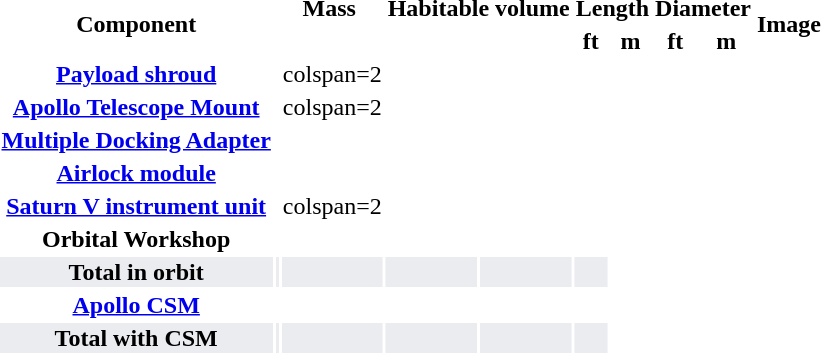<table class="wiki table plain row headers">
<tr>
<th scope="col" rowspan=2>Component</th>
<th scope="col" colspan=2>Mass</th>
<th scope="col" colspan=2>Habitable volume</th>
<th scope="col" colspan=2>Length</th>
<th scope="col" colspan=2>Diameter</th>
<th scope="col" rowspan=2>Image</th>
</tr>
<tr>
<th scope="col"></th>
<th scope="col"></th>
<th scope="col"></th>
<th scope="col"></th>
<th scope="col">ft</th>
<th scope="col">m</th>
<th scope="col">ft</th>
<th scope="col">m</th>
</tr>
<tr>
<th scope="row"><a href='#'>Payload shroud</a></th>
<td></td>
<td>colspan=2 </td>
<td></td>
<td></td>
<td></td>
</tr>
<tr>
<th scope="row"><a href='#'>Apollo Telescope Mount</a></th>
<td></td>
<td>colspan=2 </td>
<td></td>
<td></td>
<td></td>
</tr>
<tr>
<th scope="row"><a href='#'>Multiple Docking Adapter</a></th>
<td></td>
<td></td>
<td></td>
<td></td>
<td></td>
</tr>
<tr>
<th scope="row"><a href='#'>Airlock module</a></th>
<td></td>
<td></td>
<td></td>
<td></td>
<td></td>
</tr>
<tr>
<th scope="row"><a href='#'>Saturn V instrument unit</a></th>
<td></td>
<td>colspan=2 </td>
<td></td>
<td></td>
<td></td>
</tr>
<tr>
<th scope="row">Orbital Workshop</th>
<td></td>
<td></td>
<td></td>
<td></td>
<td></td>
</tr>
<tr style="background:#EAECF0; font-weight: bold;">
<th scope="row" style="font-weight: bold;">Total in orbit</th>
<td></td>
<td></td>
<td></td>
<td></td>
<td></td>
</tr>
<tr>
<th scope="row"><a href='#'>Apollo CSM</a></th>
<td></td>
<td></td>
<td></td>
<td></td>
<td></td>
</tr>
<tr style="background:#EAECF0; font-weight: bold;">
<th scope="row" style="font-weight: bold;">Total with CSM</th>
<td></td>
<td></td>
<td></td>
<td></td>
<td></td>
</tr>
</table>
